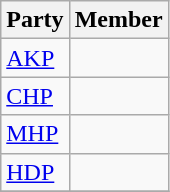<table class="wikitable">
<tr>
<th>Party</th>
<th colspan="2">Member</th>
</tr>
<tr>
<td><a href='#'>AKP</a></td>
<td></td>
</tr>
<tr>
<td><a href='#'>CHP</a></td>
<td></td>
</tr>
<tr>
<td><a href='#'>MHP</a></td>
<td></td>
</tr>
<tr>
<td><a href='#'>HDP</a></td>
<td></td>
</tr>
<tr>
</tr>
</table>
